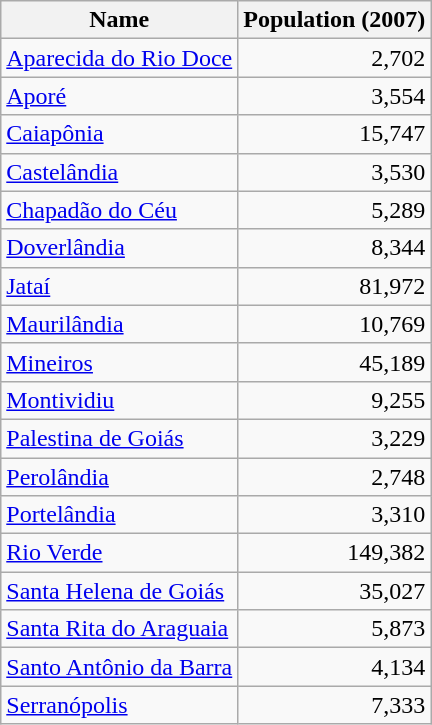<table class="wikitable">
<tr>
<th>Name</th>
<th>Population (2007)</th>
</tr>
<tr>
<td><a href='#'>Aparecida do Rio Doce</a></td>
<td align=right>2,702</td>
</tr>
<tr>
<td><a href='#'>Aporé</a></td>
<td align=right>3,554</td>
</tr>
<tr>
<td><a href='#'>Caiapônia</a></td>
<td align=right>15,747</td>
</tr>
<tr>
<td><a href='#'>Castelândia</a></td>
<td align=right>3,530</td>
</tr>
<tr>
<td><a href='#'>Chapadão do Céu</a></td>
<td align=right>5,289</td>
</tr>
<tr>
<td><a href='#'>Doverlândia</a></td>
<td align=right>8,344</td>
</tr>
<tr>
<td><a href='#'>Jataí</a></td>
<td align=right>81,972</td>
</tr>
<tr>
<td><a href='#'>Maurilândia</a></td>
<td align=right>10,769</td>
</tr>
<tr>
<td><a href='#'>Mineiros</a></td>
<td align=right>45,189</td>
</tr>
<tr>
<td><a href='#'>Montividiu</a></td>
<td align=right>9,255</td>
</tr>
<tr>
<td><a href='#'>Palestina de Goiás</a></td>
<td align=right>3,229</td>
</tr>
<tr>
<td><a href='#'>Perolândia</a></td>
<td align=right>2,748</td>
</tr>
<tr>
<td><a href='#'>Portelândia</a></td>
<td align=right>3,310</td>
</tr>
<tr>
<td><a href='#'>Rio Verde</a></td>
<td align=right>149,382</td>
</tr>
<tr>
<td><a href='#'>Santa Helena de Goiás</a></td>
<td align=right>35,027</td>
</tr>
<tr>
<td><a href='#'>Santa Rita do Araguaia</a></td>
<td align=right>5,873</td>
</tr>
<tr>
<td><a href='#'>Santo Antônio da Barra</a></td>
<td align=right>4,134</td>
</tr>
<tr>
<td><a href='#'>Serranópolis</a></td>
<td align=right>7,333</td>
</tr>
</table>
